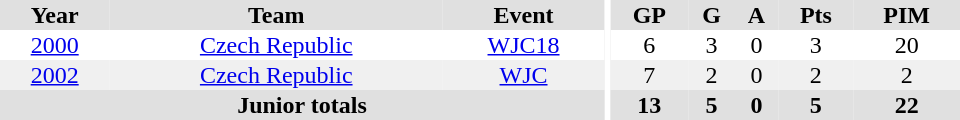<table border="0" cellpadding="1" cellspacing="0" ID="Table3" style="text-align:center; width:40em">
<tr ALIGN="center" bgcolor="#e0e0e0">
<th>Year</th>
<th>Team</th>
<th>Event</th>
<th rowspan="99" bgcolor="#ffffff"></th>
<th>GP</th>
<th>G</th>
<th>A</th>
<th>Pts</th>
<th>PIM</th>
</tr>
<tr>
<td><a href='#'>2000</a></td>
<td><a href='#'>Czech Republic</a></td>
<td><a href='#'>WJC18</a></td>
<td>6</td>
<td>3</td>
<td>0</td>
<td>3</td>
<td>20</td>
</tr>
<tr bgcolor="#f0f0f0">
<td><a href='#'>2002</a></td>
<td><a href='#'>Czech Republic</a></td>
<td><a href='#'>WJC</a></td>
<td>7</td>
<td>2</td>
<td>0</td>
<td>2</td>
<td>2</td>
</tr>
<tr bgcolor="#e0e0e0">
<th colspan="3">Junior totals</th>
<th>13</th>
<th>5</th>
<th>0</th>
<th>5</th>
<th>22</th>
</tr>
</table>
